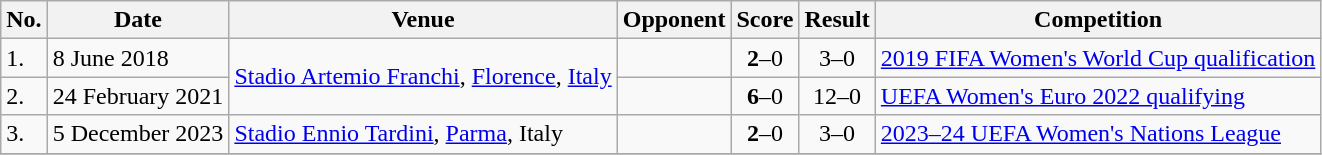<table class="wikitable">
<tr>
<th>No.</th>
<th>Date</th>
<th>Venue</th>
<th>Opponent</th>
<th>Score</th>
<th>Result</th>
<th>Competition</th>
</tr>
<tr>
<td>1.</td>
<td>8 June 2018</td>
<td rowspan=2><a href='#'>Stadio Artemio Franchi</a>, <a href='#'>Florence</a>, <a href='#'>Italy</a></td>
<td></td>
<td align=center><strong>2</strong>–0</td>
<td align=center>3–0</td>
<td><a href='#'>2019 FIFA Women's World Cup qualification</a></td>
</tr>
<tr>
<td>2.</td>
<td>24 February 2021</td>
<td></td>
<td align=center><strong>6</strong>–0</td>
<td align=center>12–0</td>
<td><a href='#'>UEFA Women's Euro 2022 qualifying</a></td>
</tr>
<tr>
<td>3.</td>
<td>5 December 2023</td>
<td><a href='#'>Stadio Ennio Tardini</a>, <a href='#'>Parma</a>, Italy</td>
<td></td>
<td align=center><strong>2</strong>–0</td>
<td align=center>3–0</td>
<td><a href='#'>2023–24 UEFA Women's Nations League</a></td>
</tr>
<tr>
</tr>
</table>
